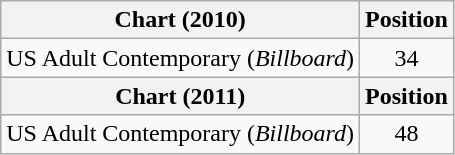<table class="wikitable ">
<tr>
<th>Chart (2010)</th>
<th>Position</th>
</tr>
<tr>
<td>US Adult Contemporary (<em>Billboard</em>)</td>
<td style="text-align:center">34</td>
</tr>
<tr>
<th>Chart (2011)</th>
<th>Position</th>
</tr>
<tr>
<td>US Adult Contemporary (<em>Billboard</em>)</td>
<td style="text-align:center">48</td>
</tr>
</table>
